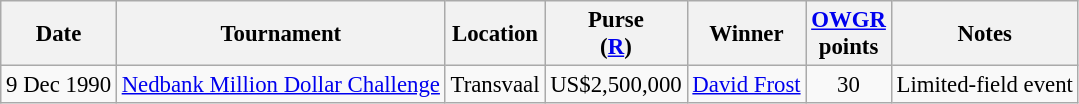<table class="wikitable" style="font-size:95%">
<tr>
<th>Date</th>
<th>Tournament</th>
<th>Location</th>
<th>Purse<br>(<a href='#'>R</a>)</th>
<th>Winner</th>
<th><a href='#'>OWGR</a><br>points</th>
<th>Notes</th>
</tr>
<tr>
<td>9 Dec 1990</td>
<td><a href='#'>Nedbank Million Dollar Challenge</a></td>
<td>Transvaal</td>
<td align=right>US$2,500,000</td>
<td> <a href='#'>David Frost</a></td>
<td align=center>30</td>
<td>Limited-field event</td>
</tr>
</table>
